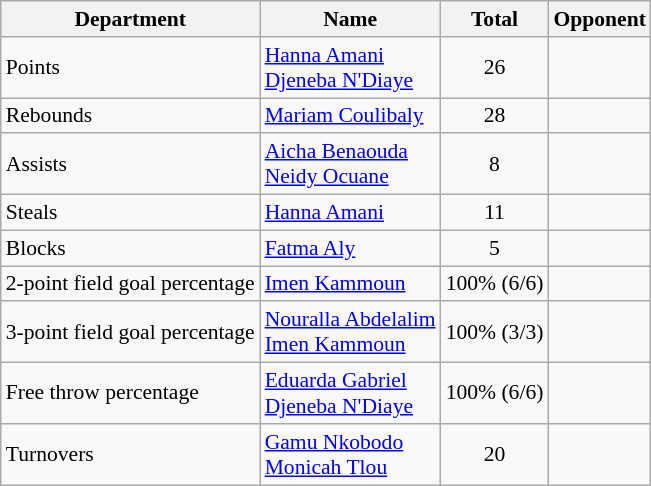<table class=wikitable style="font-size:90%;">
<tr>
<th>Department</th>
<th>Name</th>
<th>Total</th>
<th>Opponent</th>
</tr>
<tr>
<td>Points</td>
<td> <a href='#'>Hanna Amani</a><br> <a href='#'>Djeneba N'Diaye</a></td>
<td align=center>26</td>
<td><br></td>
</tr>
<tr>
<td>Rebounds</td>
<td> <a href='#'>Mariam Coulibaly</a></td>
<td align=center>28</td>
<td></td>
</tr>
<tr>
<td>Assists</td>
<td> <a href='#'>Aicha Benaouda</a><br> <a href='#'>Neidy Ocuane</a></td>
<td align=center>8</td>
<td><br></td>
</tr>
<tr>
<td>Steals</td>
<td> <a href='#'>Hanna Amani</a></td>
<td align=center>11</td>
<td></td>
</tr>
<tr>
<td>Blocks</td>
<td> <a href='#'>Fatma Aly</a></td>
<td align=center>5</td>
<td></td>
</tr>
<tr>
<td>2-point field goal percentage</td>
<td> <a href='#'>Imen Kammoun</a></td>
<td align=center>100% (6/6)</td>
<td></td>
</tr>
<tr>
<td>3-point field goal percentage</td>
<td> <a href='#'>Nouralla Abdelalim</a><br> <a href='#'>Imen Kammoun</a></td>
<td align=center>100% (3/3)</td>
<td><br></td>
</tr>
<tr>
<td>Free throw percentage</td>
<td> <a href='#'>Eduarda Gabriel</a><br> <a href='#'>Djeneba N'Diaye</a></td>
<td align=center>100% (6/6)</td>
<td><br></td>
</tr>
<tr>
<td>Turnovers</td>
<td> <a href='#'>Gamu Nkobodo</a><br> <a href='#'>Monicah Tlou</a></td>
<td align=center>20</td>
<td><br></td>
</tr>
</table>
